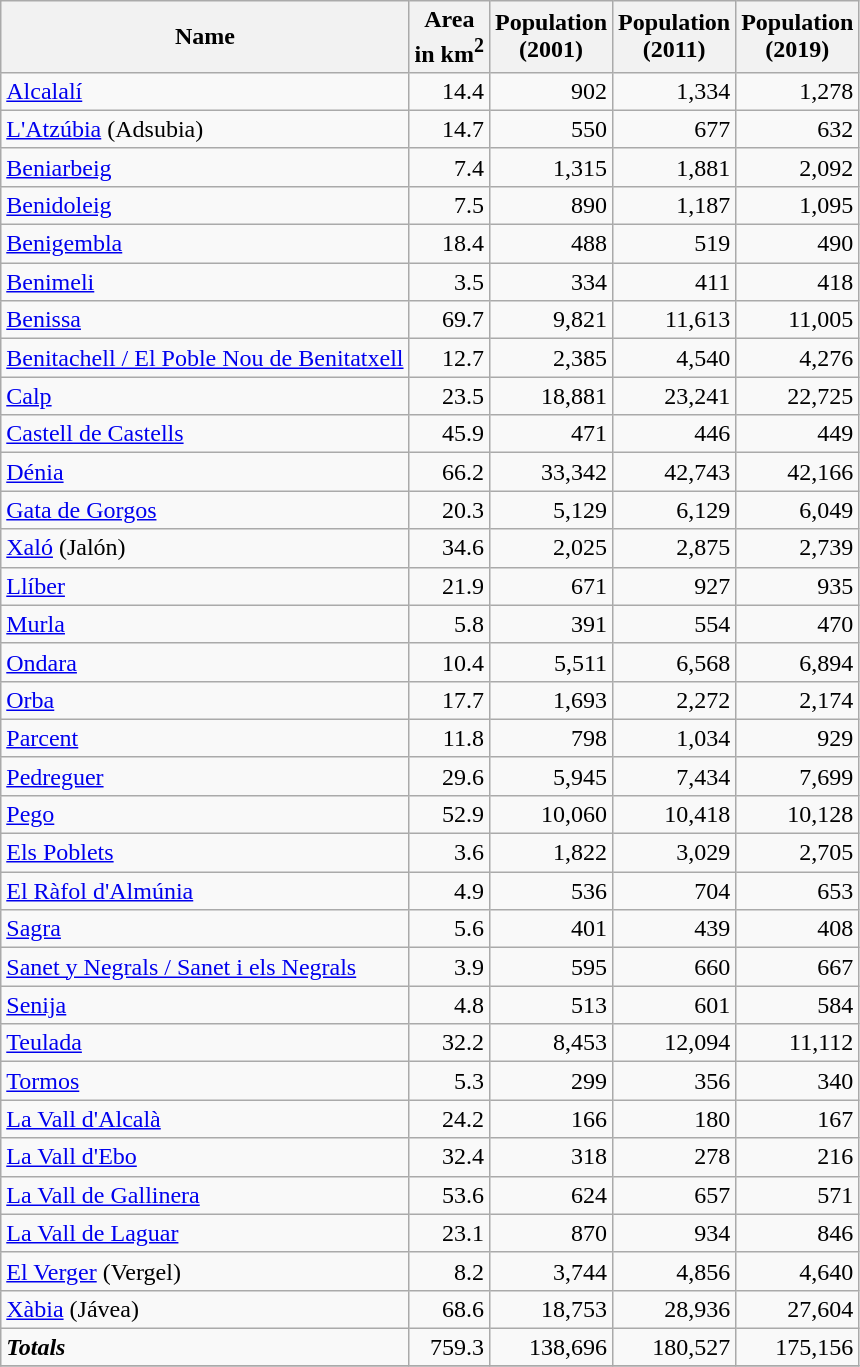<table class="wikitable sortable">
<tr>
<th><strong>Name</strong></th>
<th><strong>Area<br>in km<sup>2</sup></strong></th>
<th><strong>Population<br>(2001)</strong></th>
<th><strong>Population<br>(2011)</strong></th>
<th><strong>Population<br>(2019)</strong></th>
</tr>
<tr>
<td><a href='#'>Alcalalí</a></td>
<td align=right>14.4</td>
<td align=right>902</td>
<td align=right>1,334</td>
<td align=right>1,278</td>
</tr>
<tr>
<td><a href='#'>L'Atzúbia</a> (Adsubia)</td>
<td align=right>14.7</td>
<td align=right>550</td>
<td align=right>677</td>
<td align=right>632</td>
</tr>
<tr>
<td><a href='#'>Beniarbeig</a></td>
<td align=right>7.4</td>
<td align=right>1,315</td>
<td align=right>1,881</td>
<td align=right>2,092</td>
</tr>
<tr>
<td><a href='#'>Benidoleig</a></td>
<td align=right>7.5</td>
<td align=right>890</td>
<td align=right>1,187</td>
<td align=right>1,095</td>
</tr>
<tr>
<td><a href='#'>Benigembla</a></td>
<td align=right>18.4</td>
<td align=right>488</td>
<td align=right>519</td>
<td align=right>490</td>
</tr>
<tr>
<td><a href='#'>Benimeli</a></td>
<td align=right>3.5</td>
<td align=right>334</td>
<td align=right>411</td>
<td align=right>418</td>
</tr>
<tr>
<td><a href='#'>Benissa</a></td>
<td align=right>69.7</td>
<td align=right>9,821</td>
<td align=right>11,613</td>
<td align=right>11,005</td>
</tr>
<tr>
<td><a href='#'>Benitachell / El Poble Nou de Benitatxell</a></td>
<td align=right>12.7</td>
<td align=right>2,385</td>
<td align=right>4,540</td>
<td align=right>4,276</td>
</tr>
<tr>
<td><a href='#'>Calp</a></td>
<td align=right>23.5</td>
<td align=right>18,881</td>
<td align=right>23,241</td>
<td align=right>22,725</td>
</tr>
<tr>
<td><a href='#'>Castell de Castells</a></td>
<td align=right>45.9</td>
<td align=right>471</td>
<td align=right>446</td>
<td align=right>449</td>
</tr>
<tr>
<td><a href='#'>Dénia</a></td>
<td align=right>66.2</td>
<td align=right>33,342</td>
<td align=right>42,743</td>
<td align=right>42,166</td>
</tr>
<tr>
<td><a href='#'>Gata de Gorgos</a></td>
<td align=right>20.3</td>
<td align=right>5,129</td>
<td align=right>6,129</td>
<td align=right>6,049</td>
</tr>
<tr>
<td><a href='#'>Xaló</a> (Jalón)</td>
<td align=right>34.6</td>
<td align=right>2,025</td>
<td align=right>2,875</td>
<td align=right>2,739</td>
</tr>
<tr>
<td><a href='#'>Llíber</a></td>
<td align=right>21.9</td>
<td align=right>671</td>
<td align=right>927</td>
<td align=right>935</td>
</tr>
<tr>
<td><a href='#'>Murla</a></td>
<td align=right>5.8</td>
<td align=right>391</td>
<td align=right>554</td>
<td align=right>470</td>
</tr>
<tr>
<td><a href='#'>Ondara</a></td>
<td align=right>10.4</td>
<td align=right>5,511</td>
<td align=right>6,568</td>
<td align=right>6,894</td>
</tr>
<tr>
<td><a href='#'>Orba</a></td>
<td align=right>17.7</td>
<td align=right>1,693</td>
<td align=right>2,272</td>
<td align=right>2,174</td>
</tr>
<tr>
<td><a href='#'>Parcent</a></td>
<td align=right>11.8</td>
<td align=right>798</td>
<td align=right>1,034</td>
<td align=right>929</td>
</tr>
<tr>
<td><a href='#'>Pedreguer</a></td>
<td align=right>29.6</td>
<td align=right>5,945</td>
<td align=right>7,434</td>
<td align=right>7,699</td>
</tr>
<tr>
<td><a href='#'>Pego</a></td>
<td align=right>52.9</td>
<td align=right>10,060</td>
<td align=right>10,418</td>
<td align=right>10,128</td>
</tr>
<tr>
<td><a href='#'>Els Poblets</a></td>
<td align=right>3.6</td>
<td align=right>1,822</td>
<td align=right>3,029</td>
<td align=right>2,705</td>
</tr>
<tr>
<td><a href='#'>El Ràfol d'Almúnia</a></td>
<td align=right>4.9</td>
<td align=right>536</td>
<td align=right>704</td>
<td align=right>653</td>
</tr>
<tr>
<td><a href='#'>Sagra</a></td>
<td align=right>5.6</td>
<td align=right>401</td>
<td align=right>439</td>
<td align=right>408</td>
</tr>
<tr>
<td><a href='#'>Sanet y Negrals / Sanet i els Negrals</a></td>
<td align=right>3.9</td>
<td align=right>595</td>
<td align=right>660</td>
<td align=right>667</td>
</tr>
<tr>
<td><a href='#'>Senija</a></td>
<td align=right>4.8</td>
<td align=right>513</td>
<td align=right>601</td>
<td align=right>584</td>
</tr>
<tr>
<td><a href='#'>Teulada</a></td>
<td align=right>32.2</td>
<td align=right>8,453</td>
<td align=right>12,094</td>
<td align=right>11,112</td>
</tr>
<tr>
<td><a href='#'>Tormos</a></td>
<td align=right>5.3</td>
<td align=right>299</td>
<td align=right>356</td>
<td align=right>340</td>
</tr>
<tr>
<td><a href='#'>La Vall d'Alcalà</a></td>
<td align=right>24.2</td>
<td align=right>166</td>
<td align=right>180</td>
<td align=right>167</td>
</tr>
<tr>
<td><a href='#'>La Vall d'Ebo</a></td>
<td align=right>32.4</td>
<td align=right>318</td>
<td align=right>278</td>
<td align=right>216</td>
</tr>
<tr>
<td><a href='#'>La Vall de Gallinera</a></td>
<td align=right>53.6</td>
<td align=right>624</td>
<td align=right>657</td>
<td align=right>571</td>
</tr>
<tr>
<td><a href='#'>La Vall de Laguar</a></td>
<td align=right>23.1</td>
<td align=right>870</td>
<td align=right>934</td>
<td align=right>846</td>
</tr>
<tr>
<td><a href='#'>El Verger</a> (Vergel)</td>
<td align=right>8.2</td>
<td align=right>3,744</td>
<td align=right>4,856</td>
<td align=right>4,640</td>
</tr>
<tr>
<td><a href='#'>Xàbia</a> (Jávea)</td>
<td align=right>68.6</td>
<td align=right>18,753</td>
<td align=right>28,936</td>
<td align=right>27,604</td>
</tr>
<tr>
<td><strong><em>Totals</em></strong></td>
<td align=right>759.3</td>
<td align=right>138,696</td>
<td align=right>180,527</td>
<td align=right>175,156</td>
</tr>
<tr>
</tr>
</table>
